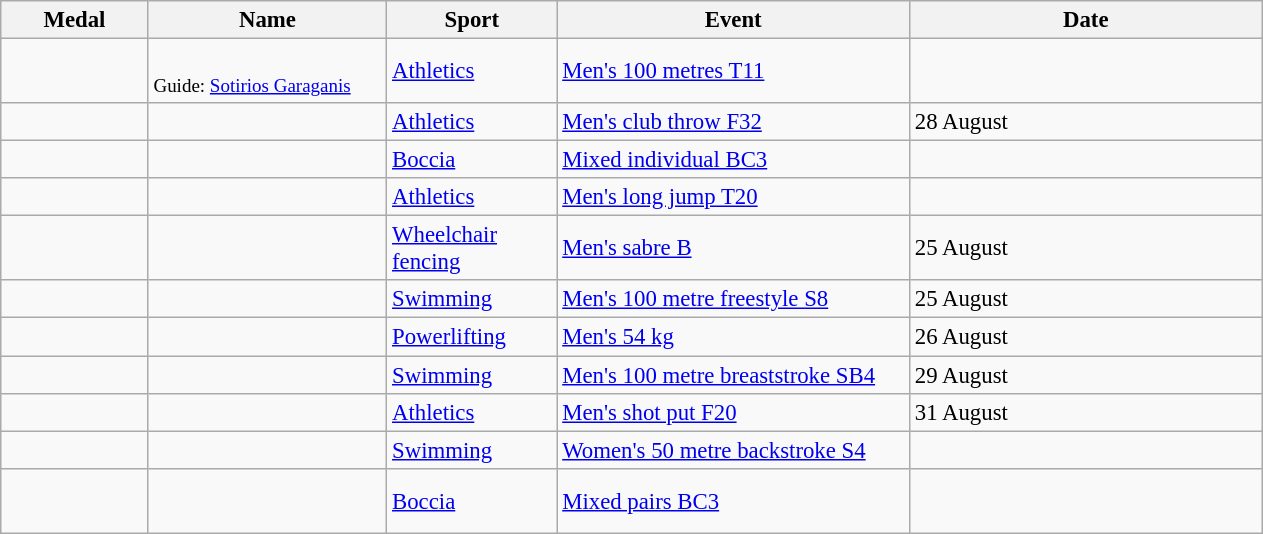<table class="wikitable sortable" style="font-size:95%">
<tr>
<th style="width:6em">Medal</th>
<th style="width:10em">Name</th>
<th style="width:7em">Sport</th>
<th style="width:15em">Event</th>
<th style="width:15em">Date</th>
</tr>
<tr>
<td></td>
<td> <br><small>Guide: <a href='#'>Sotiriοs Garaganis</a></small><em></td>
<td><a href='#'>Athletics</a></td>
<td><a href='#'>Men's 100 metres T11</a></td>
<td></td>
</tr>
<tr>
<td></td>
<td></td>
<td><a href='#'>Athletics</a></td>
<td><a href='#'>Men's club throw F32</a></td>
<td>28 August</td>
</tr>
<tr>
<td></td>
<td></td>
<td><a href='#'>Boccia</a></td>
<td><a href='#'>Mixed individual BC3</a></td>
<td></td>
</tr>
<tr>
<td></td>
<td></td>
<td><a href='#'>Athletics</a></td>
<td><a href='#'>Men's long jump T20</a></td>
<td></td>
</tr>
<tr>
<td></td>
<td></td>
<td><a href='#'>Wheelchair fencing</a></td>
<td><a href='#'>Men's sabre B</a></td>
<td>25 August</td>
</tr>
<tr>
<td></td>
<td></td>
<td><a href='#'>Swimming</a></td>
<td><a href='#'>Men's 100 metre freestyle S8</a></td>
<td>25 August</td>
</tr>
<tr>
<td></td>
<td></td>
<td><a href='#'>Powerlifting</a></td>
<td><a href='#'>Men's 54 kg</a></td>
<td>26 August</td>
</tr>
<tr>
<td></td>
<td></td>
<td><a href='#'>Swimming</a></td>
<td><a href='#'>Men's 100 metre breaststroke SB4</a></td>
<td>29 August</td>
</tr>
<tr>
<td></td>
<td></td>
<td><a href='#'>Athletics</a></td>
<td><a href='#'>Men's shot put F20</a></td>
<td>31 August</td>
</tr>
<tr>
<td></td>
<td></td>
<td><a href='#'>Swimming</a></td>
<td><a href='#'>Women's 50 metre backstroke S4</a></td>
<td></td>
</tr>
<tr>
<td></td>
<td><br><br></td>
<td><a href='#'>Boccia</a></td>
<td><a href='#'>Mixed pairs BC3</a></td>
<td></td>
</tr>
</table>
